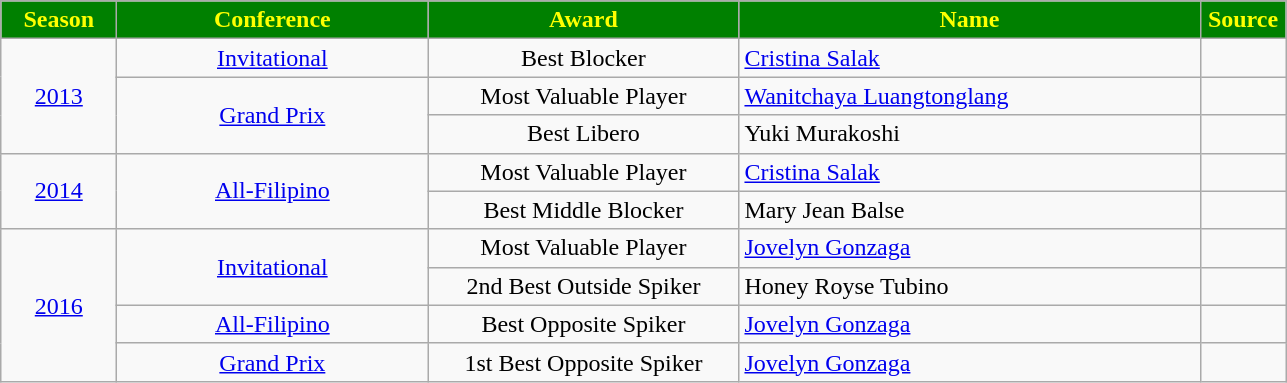<table class="wikitable">
<tr>
<th width=70px style="background: green; color: yellow; text-align: center"><strong>Season</strong></th>
<th width=200px style="background: green; color: yellow; text-align: center"><strong>Conference</strong></th>
<th width=200px style="background: green; color: yellow; text-align: center"><strong>Award</strong></th>
<th width=300px style="background: green; color: yellow; text-align: center"><strong>Name</strong></th>
<th width=50px style="background: green; color: yellow; text-align: center"><strong>Source</strong></th>
</tr>
<tr align=center>
<td rowspan=3><a href='#'>2013</a><br><small></small></td>
<td><a href='#'>Invitational</a></td>
<td>Best Blocker</td>
<td align=left> <a href='#'>Cristina Salak</a></td>
<td></td>
</tr>
<tr align=center>
<td rowspan=2><a href='#'>Grand Prix</a></td>
<td>Most Valuable Player</td>
<td align=left> <a href='#'>Wanitchaya Luangtonglang</a></td>
<td></td>
</tr>
<tr align=center>
<td>Best Libero</td>
<td align=left> Yuki Murakoshi</td>
<td></td>
</tr>
<tr align=center>
<td rowspan=2><a href='#'>2014</a><br><small></small></td>
<td rowspan=2><a href='#'>All-Filipino</a></td>
<td>Most Valuable Player</td>
<td align=left> <a href='#'>Cristina Salak</a></td>
<td></td>
</tr>
<tr align=center>
<td>Best Middle Blocker</td>
<td align=left> Mary Jean Balse</td>
<td></td>
</tr>
<tr align=center>
<td rowspan=4><a href='#'>2016</a><br><small></small></td>
<td rowspan=2><a href='#'>Invitational</a></td>
<td>Most Valuable Player</td>
<td align=left> <a href='#'>Jovelyn Gonzaga</a></td>
<td></td>
</tr>
<tr align=center>
<td>2nd Best Outside Spiker</td>
<td align=left> Honey Royse Tubino</td>
<td></td>
</tr>
<tr align=center>
<td><a href='#'>All-Filipino</a></td>
<td>Best Opposite Spiker</td>
<td align=left> <a href='#'>Jovelyn Gonzaga</a></td>
<td></td>
</tr>
<tr align=center>
<td><a href='#'>Grand Prix</a></td>
<td>1st Best Opposite Spiker</td>
<td align=left> <a href='#'>Jovelyn Gonzaga</a></td>
<td></td>
</tr>
</table>
